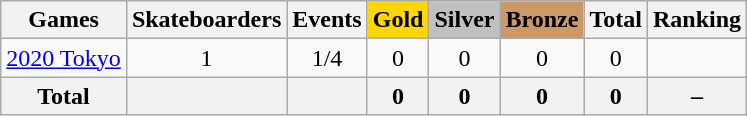<table class="wikitable sortable" style="text-align:center">
<tr>
<th>Games</th>
<th>Skateboarders</th>
<th>Events</th>
<th style="background-color:gold;">Gold</th>
<th style="background-color:silver;">Silver</th>
<th style="background-color:#c96;">Bronze</th>
<th>Total</th>
<th>Ranking</th>
</tr>
<tr>
<td align=left><a href='#'>2020 Tokyo</a></td>
<td>1</td>
<td>1/4</td>
<td>0</td>
<td>0</td>
<td>0</td>
<td>0</td>
<td></td>
</tr>
<tr>
<th>Total</th>
<th></th>
<th></th>
<th>0</th>
<th>0</th>
<th>0</th>
<th>0</th>
<th>–</th>
</tr>
</table>
